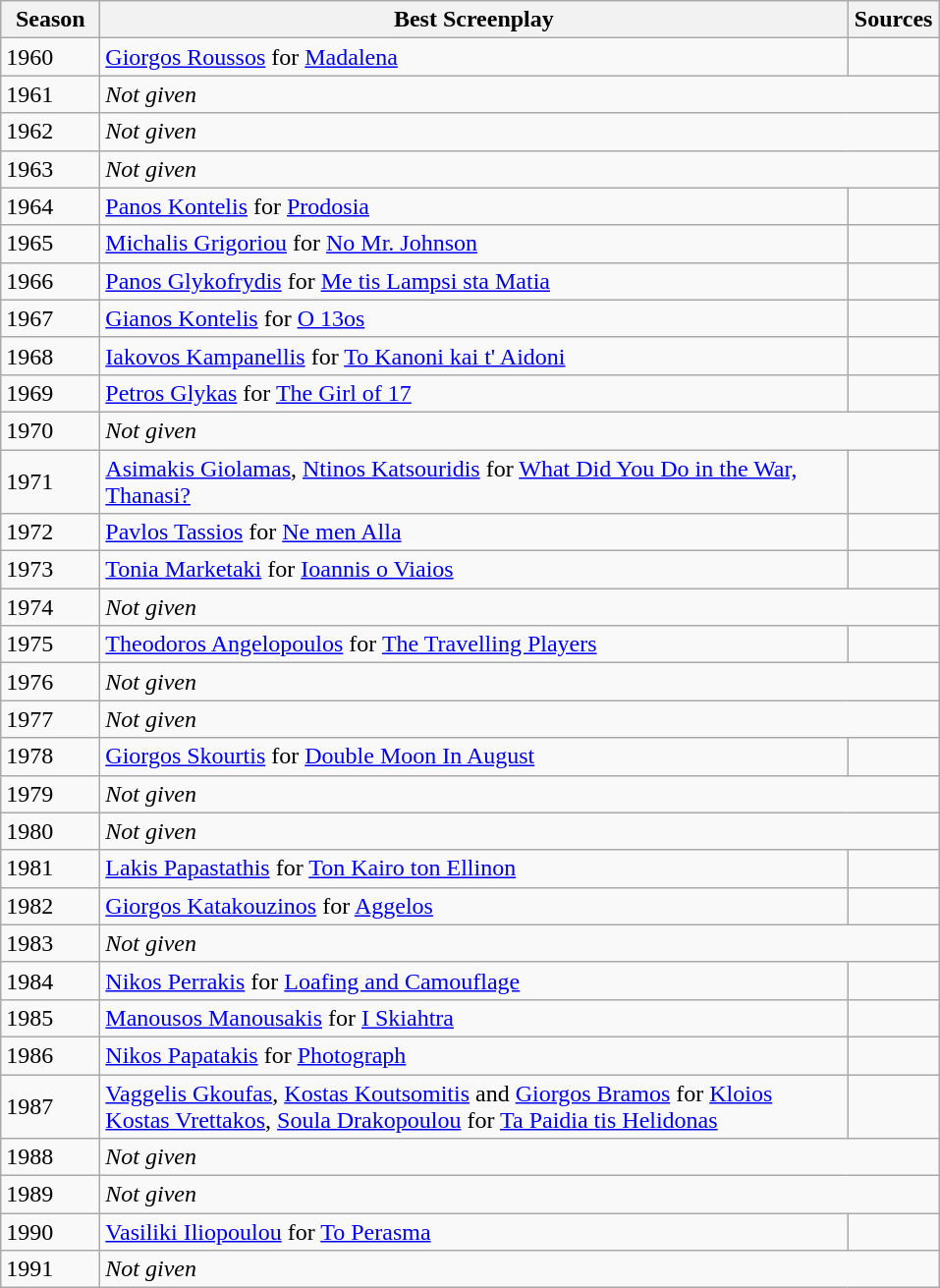<table class="wikitable" style="margin-right: 0;">
<tr text-align:center;">
<th style="width:60px;">Season</th>
<th style="width:500px;">Best Screenplay</th>
<th style="width:55px;">Sources</th>
</tr>
<tr>
<td>1960</td>
<td><a href='#'>Giorgos Roussos</a> for <a href='#'>Madalena</a></td>
<td></td>
</tr>
<tr>
<td>1961</td>
<td colspan="2"><em>Not given</em></td>
</tr>
<tr>
<td>1962</td>
<td colspan="2"><em>Not given</em></td>
</tr>
<tr>
<td>1963</td>
<td colspan="2"><em>Not given</em></td>
</tr>
<tr>
<td>1964</td>
<td><a href='#'>Panos Kontelis</a> for <a href='#'>Prodosia</a></td>
<td></td>
</tr>
<tr>
<td>1965</td>
<td><a href='#'>Michalis Grigoriou</a> for <a href='#'>No Mr. Johnson</a></td>
<td></td>
</tr>
<tr>
<td>1966</td>
<td><a href='#'>Panos Glykofrydis</a> for <a href='#'>Me tis Lampsi sta Matia</a></td>
<td></td>
</tr>
<tr>
<td>1967</td>
<td><a href='#'>Gianos Kontelis</a> for <a href='#'>O 13os</a></td>
<td></td>
</tr>
<tr>
<td>1968</td>
<td><a href='#'>Iakovos Kampanellis</a> for <a href='#'>To Kanoni kai t' Aidoni</a></td>
<td></td>
</tr>
<tr>
<td>1969</td>
<td><a href='#'>Petros Glykas</a> for <a href='#'>The Girl of 17</a></td>
<td></td>
</tr>
<tr>
<td>1970</td>
<td colspan="2"><em>Not given</em></td>
</tr>
<tr>
<td>1971</td>
<td><a href='#'>Asimakis Giolamas</a>, <a href='#'>Ntinos Katsouridis</a> for <a href='#'>What Did You Do in the War, Thanasi?</a></td>
<td></td>
</tr>
<tr>
<td>1972</td>
<td><a href='#'>Pavlos Tassios</a> for <a href='#'>Ne men Alla</a></td>
<td></td>
</tr>
<tr>
<td>1973</td>
<td><a href='#'>Tonia Marketaki</a> for <a href='#'>Ioannis o Viaios</a></td>
<td></td>
</tr>
<tr>
<td>1974</td>
<td colspan="2"><em>Not given</em></td>
</tr>
<tr>
<td>1975</td>
<td><a href='#'>Theodoros Angelopoulos</a> for <a href='#'>The Travelling Players</a></td>
<td></td>
</tr>
<tr>
<td>1976</td>
<td colspan="2"><em>Not given</em></td>
</tr>
<tr>
<td>1977</td>
<td colspan="2"><em>Not given</em></td>
</tr>
<tr>
<td>1978</td>
<td><a href='#'>Giorgos Skourtis</a> for <a href='#'>Double Moon In August</a></td>
<td></td>
</tr>
<tr>
<td>1979</td>
<td colspan="2"><em>Not given</em></td>
</tr>
<tr>
<td>1980</td>
<td colspan="2"><em>Not given</em></td>
</tr>
<tr>
<td>1981</td>
<td><a href='#'>Lakis Papastathis</a> for <a href='#'>Ton Kairo ton Ellinon</a></td>
<td></td>
</tr>
<tr>
<td>1982</td>
<td><a href='#'>Giorgos Katakouzinos</a> for <a href='#'>Aggelos</a></td>
<td></td>
</tr>
<tr>
<td>1983</td>
<td colspan="2"><em>Not given</em></td>
</tr>
<tr>
<td>1984</td>
<td><a href='#'>Nikos Perrakis</a> for <a href='#'>Loafing and Camouflage</a></td>
<td></td>
</tr>
<tr>
<td>1985</td>
<td><a href='#'>Manousos Manousakis</a> for <a href='#'>I Skiahtra</a></td>
<td></td>
</tr>
<tr>
<td>1986</td>
<td><a href='#'>Nikos Papatakis</a> for <a href='#'>Photograph</a></td>
<td></td>
</tr>
<tr>
<td>1987</td>
<td><a href='#'>Vaggelis Gkoufas</a>, <a href='#'>Kostas Koutsomitis</a> and <a href='#'>Giorgos Bramos</a> for <a href='#'>Kloios</a><br><a href='#'>Kostas Vrettakos</a>, <a href='#'>Soula Drakopoulou</a> for <a href='#'>Ta Paidia tis Helidonas</a></td>
<td></td>
</tr>
<tr>
<td>1988</td>
<td colspan="2"><em>Not given</em></td>
</tr>
<tr>
<td>1989</td>
<td colspan="2"><em>Not given</em></td>
</tr>
<tr>
<td>1990</td>
<td><a href='#'>Vasiliki Iliopoulou</a> for <a href='#'>To Perasma</a></td>
<td></td>
</tr>
<tr>
<td>1991</td>
<td colspan="2"><em>Not given</em></td>
</tr>
</table>
